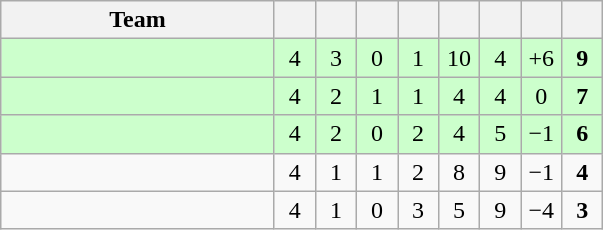<table class="wikitable" style="text-align:center;">
<tr>
<th width=175>Team</th>
<th width=20></th>
<th width=20></th>
<th width=20></th>
<th width=20></th>
<th width=20></th>
<th width=20></th>
<th width=20></th>
<th width=20></th>
</tr>
<tr style="background:#ccffcc;">
<td align=left></td>
<td>4</td>
<td>3</td>
<td>0</td>
<td>1</td>
<td>10</td>
<td>4</td>
<td>+6</td>
<td><strong>9</strong></td>
</tr>
<tr style="background:#ccffcc;">
<td align=left></td>
<td>4</td>
<td>2</td>
<td>1</td>
<td>1</td>
<td>4</td>
<td>4</td>
<td>0</td>
<td><strong>7</strong></td>
</tr>
<tr style="background:#ccffcc;">
<td align=left></td>
<td>4</td>
<td>2</td>
<td>0</td>
<td>2</td>
<td>4</td>
<td>5</td>
<td>−1</td>
<td><strong>6</strong></td>
</tr>
<tr>
<td align=left></td>
<td>4</td>
<td>1</td>
<td>1</td>
<td>2</td>
<td>8</td>
<td>9</td>
<td>−1</td>
<td><strong>4</strong></td>
</tr>
<tr>
<td align=left></td>
<td>4</td>
<td>1</td>
<td>0</td>
<td>3</td>
<td>5</td>
<td>9</td>
<td>−4</td>
<td><strong>3</strong></td>
</tr>
</table>
